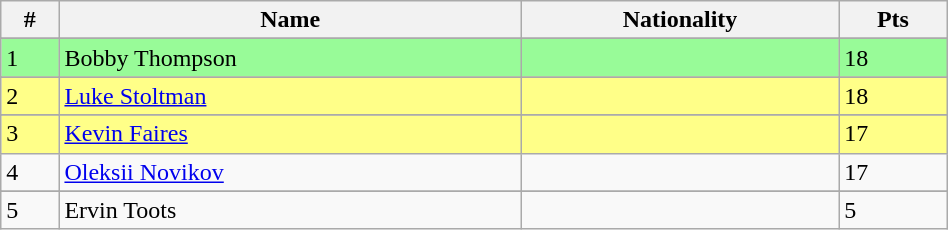<table class="wikitable" style="display: inline-table; width: 50%;">
<tr>
<th>#</th>
<th>Name</th>
<th>Nationality</th>
<th>Pts</th>
</tr>
<tr>
</tr>
<tr style="background:palegreen">
<td>1</td>
<td>Bobby Thompson</td>
<td></td>
<td>18</td>
</tr>
<tr>
</tr>
<tr style="background:#ff8">
<td>2</td>
<td><a href='#'>Luke Stoltman</a></td>
<td></td>
<td>18</td>
</tr>
<tr>
</tr>
<tr style="background:#ff8">
<td>3</td>
<td><a href='#'>Kevin Faires</a></td>
<td></td>
<td>17</td>
</tr>
<tr>
<td>4</td>
<td><a href='#'>Oleksii Novikov</a></td>
<td></td>
<td>17</td>
</tr>
<tr>
</tr>
<tr>
<td>5</td>
<td>Ervin Toots</td>
<td></td>
<td>5</td>
</tr>
</table>
